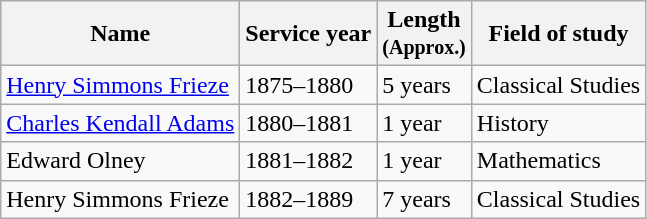<table class="wikitable">
<tr>
<th>Name</th>
<th>Service year</th>
<th>Length<br><small>(Approx.)</small></th>
<th>Field of study</th>
</tr>
<tr>
<td><a href='#'>Henry Simmons Frieze</a></td>
<td>1875–1880</td>
<td>5 years</td>
<td>Classical Studies</td>
</tr>
<tr>
<td><a href='#'>Charles Kendall Adams</a></td>
<td>1880–1881</td>
<td>1 year</td>
<td>History</td>
</tr>
<tr>
<td>Edward Olney</td>
<td>1881–1882</td>
<td>1 year</td>
<td>Mathematics</td>
</tr>
<tr>
<td>Henry Simmons Frieze</td>
<td>1882–1889</td>
<td>7 years</td>
<td>Classical Studies</td>
</tr>
</table>
